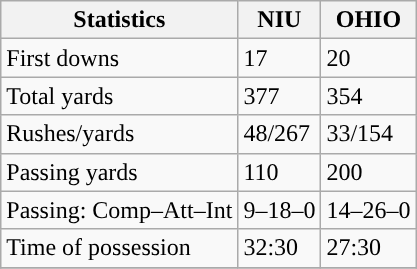<table class="wikitable" style="float: left;">
<tr>
<th>Statistics</th>
<th>NIU</th>
<th>OHIO</th>
</tr>
<tr>
<td>First downs</td>
<td>17</td>
<td>20</td>
</tr>
<tr>
<td>Total yards</td>
<td>377</td>
<td>354</td>
</tr>
<tr>
<td>Rushes/yards</td>
<td>48/267</td>
<td>33/154</td>
</tr>
<tr>
<td>Passing yards</td>
<td>110</td>
<td>200</td>
</tr>
<tr>
<td>Passing: Comp–Att–Int</td>
<td>9–18–0</td>
<td>14–26–0</td>
</tr>
<tr>
<td>Time of possession</td>
<td>32:30</td>
<td>27:30</td>
</tr>
<tr>
</tr>
</table>
